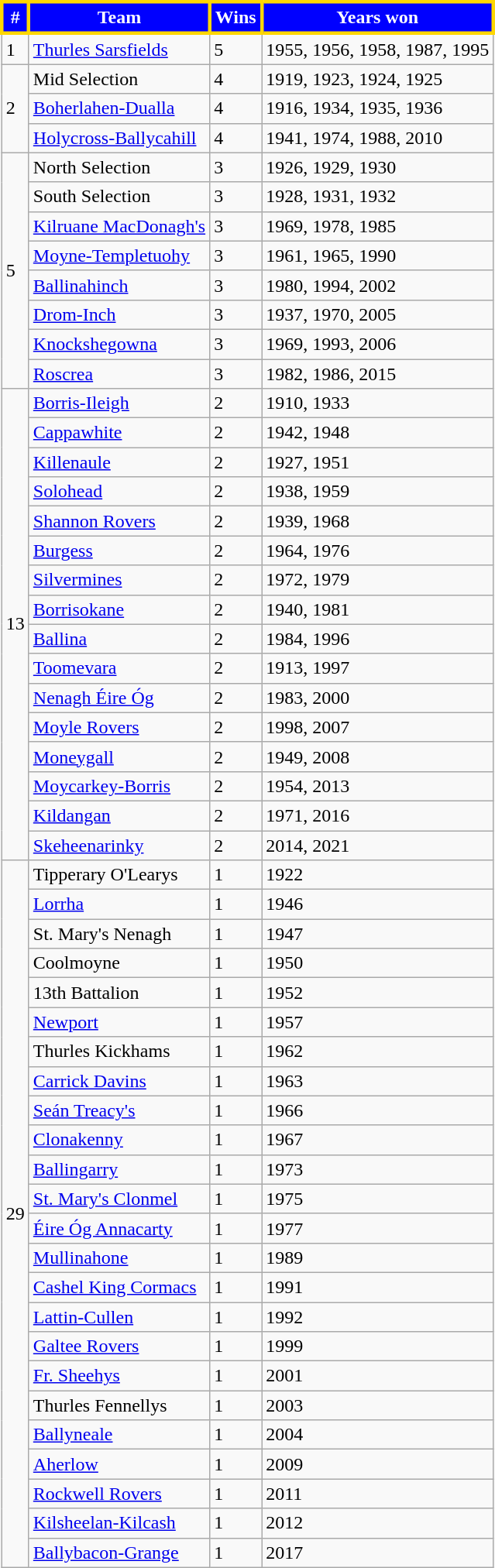<table class="wikitable">
<tr>
<th style="background:blue;color:white;border:3px solid gold">#</th>
<th style="background:blue;color:white;border:3px solid gold">Team</th>
<th style="background:blue;color:white;border:3px solid gold">Wins</th>
<th style="background:blue;color:white;border:3px solid gold">Years won</th>
</tr>
<tr>
<td>1</td>
<td><a href='#'>Thurles Sarsfields</a></td>
<td>5</td>
<td>1955, 1956, 1958, 1987, 1995</td>
</tr>
<tr>
<td rowspan="3">2</td>
<td>Mid Selection</td>
<td>4</td>
<td>1919, 1923, 1924, 1925</td>
</tr>
<tr>
<td><a href='#'>Boherlahen-Dualla</a></td>
<td>4</td>
<td>1916, 1934, 1935, 1936</td>
</tr>
<tr>
<td><a href='#'>Holycross-Ballycahill</a></td>
<td>4</td>
<td>1941, 1974, 1988, 2010</td>
</tr>
<tr>
<td rowspan="8">5</td>
<td>North Selection</td>
<td>3</td>
<td>1926, 1929, 1930</td>
</tr>
<tr>
<td>South Selection</td>
<td>3</td>
<td>1928, 1931, 1932</td>
</tr>
<tr>
<td><a href='#'>Kilruane MacDonagh's</a></td>
<td>3</td>
<td>1969, 1978, 1985</td>
</tr>
<tr>
<td><a href='#'>Moyne-Templetuohy</a></td>
<td>3</td>
<td>1961, 1965, 1990</td>
</tr>
<tr>
<td><a href='#'>Ballinahinch</a></td>
<td>3</td>
<td>1980, 1994, 2002</td>
</tr>
<tr>
<td><a href='#'>Drom-Inch</a></td>
<td>3</td>
<td>1937, 1970, 2005</td>
</tr>
<tr>
<td><a href='#'>Knockshegowna</a></td>
<td>3</td>
<td>1969, 1993, 2006</td>
</tr>
<tr>
<td><a href='#'>Roscrea</a></td>
<td>3</td>
<td>1982, 1986, 2015</td>
</tr>
<tr>
<td rowspan="16">13</td>
<td><a href='#'>Borris-Ileigh</a></td>
<td>2</td>
<td>1910, 1933</td>
</tr>
<tr>
<td><a href='#'>Cappawhite</a></td>
<td>2</td>
<td>1942, 1948</td>
</tr>
<tr>
<td><a href='#'>Killenaule</a></td>
<td>2</td>
<td>1927, 1951</td>
</tr>
<tr>
<td><a href='#'>Solohead</a></td>
<td>2</td>
<td>1938, 1959</td>
</tr>
<tr>
<td><a href='#'>Shannon Rovers</a></td>
<td>2</td>
<td>1939, 1968</td>
</tr>
<tr>
<td><a href='#'>Burgess</a></td>
<td>2</td>
<td>1964, 1976</td>
</tr>
<tr>
<td><a href='#'>Silvermines</a></td>
<td>2</td>
<td>1972, 1979</td>
</tr>
<tr>
<td><a href='#'>Borrisokane</a></td>
<td>2</td>
<td>1940, 1981</td>
</tr>
<tr>
<td><a href='#'>Ballina</a></td>
<td>2</td>
<td>1984, 1996</td>
</tr>
<tr>
<td><a href='#'>Toomevara</a></td>
<td>2</td>
<td>1913, 1997</td>
</tr>
<tr>
<td><a href='#'>Nenagh Éire Óg</a></td>
<td>2</td>
<td>1983, 2000</td>
</tr>
<tr>
<td><a href='#'>Moyle Rovers</a></td>
<td>2</td>
<td>1998, 2007</td>
</tr>
<tr>
<td><a href='#'>Moneygall</a></td>
<td>2</td>
<td>1949, 2008</td>
</tr>
<tr>
<td><a href='#'>Moycarkey-Borris</a></td>
<td>2</td>
<td>1954, 2013</td>
</tr>
<tr>
<td><a href='#'>Kildangan</a></td>
<td>2</td>
<td>1971, 2016</td>
</tr>
<tr>
<td><a href='#'>Skeheenarinky</a></td>
<td>2</td>
<td>2014, 2021</td>
</tr>
<tr>
<td rowspan="24">29</td>
<td>Tipperary O'Learys</td>
<td>1</td>
<td>1922</td>
</tr>
<tr>
<td><a href='#'>Lorrha</a></td>
<td>1</td>
<td>1946</td>
</tr>
<tr>
<td>St. Mary's Nenagh</td>
<td>1</td>
<td>1947</td>
</tr>
<tr>
<td>Coolmoyne</td>
<td>1</td>
<td>1950</td>
</tr>
<tr>
<td>13th Battalion</td>
<td>1</td>
<td>1952</td>
</tr>
<tr>
<td><a href='#'>Newport</a></td>
<td>1</td>
<td>1957</td>
</tr>
<tr>
<td>Thurles Kickhams</td>
<td>1</td>
<td>1962</td>
</tr>
<tr>
<td><a href='#'>Carrick Davins</a></td>
<td>1</td>
<td>1963</td>
</tr>
<tr>
<td><a href='#'>Seán Treacy's</a></td>
<td>1</td>
<td>1966</td>
</tr>
<tr>
<td><a href='#'>Clonakenny</a></td>
<td>1</td>
<td>1967</td>
</tr>
<tr>
<td><a href='#'>Ballingarry</a></td>
<td>1</td>
<td>1973</td>
</tr>
<tr>
<td><a href='#'>St. Mary's Clonmel</a></td>
<td>1</td>
<td>1975</td>
</tr>
<tr>
<td><a href='#'>Éire Óg Annacarty</a></td>
<td>1</td>
<td>1977</td>
</tr>
<tr>
<td><a href='#'>Mullinahone</a></td>
<td>1</td>
<td>1989</td>
</tr>
<tr>
<td><a href='#'>Cashel King Cormacs</a></td>
<td>1</td>
<td>1991</td>
</tr>
<tr>
<td><a href='#'>Lattin-Cullen</a></td>
<td>1</td>
<td>1992</td>
</tr>
<tr>
<td><a href='#'>Galtee Rovers</a></td>
<td>1</td>
<td>1999</td>
</tr>
<tr>
<td><a href='#'>Fr. Sheehys</a></td>
<td>1</td>
<td>2001</td>
</tr>
<tr>
<td>Thurles Fennellys</td>
<td>1</td>
<td>2003</td>
</tr>
<tr>
<td><a href='#'>Ballyneale</a></td>
<td>1</td>
<td>2004</td>
</tr>
<tr>
<td><a href='#'>Aherlow</a></td>
<td>1</td>
<td>2009</td>
</tr>
<tr>
<td><a href='#'>Rockwell Rovers</a></td>
<td>1</td>
<td>2011</td>
</tr>
<tr>
<td><a href='#'>Kilsheelan-Kilcash</a></td>
<td>1</td>
<td>2012</td>
</tr>
<tr>
<td><a href='#'>Ballybacon-Grange</a></td>
<td>1</td>
<td>2017</td>
</tr>
</table>
